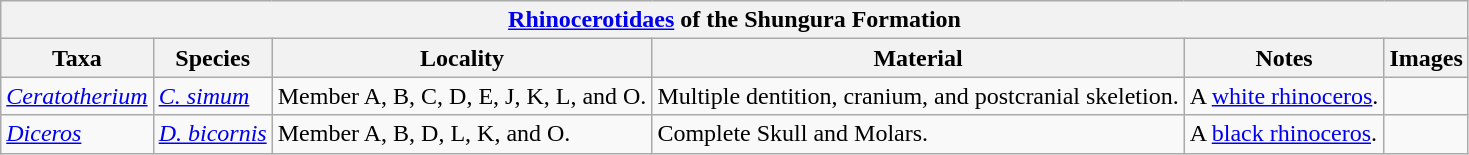<table class="wikitable" align="center">
<tr>
<th colspan="7" align="center"><strong><a href='#'>Rhinocerotidaes</a></strong> of the Shungura Formation</th>
</tr>
<tr>
<th>Taxa</th>
<th>Species</th>
<th>Locality</th>
<th>Material</th>
<th>Notes</th>
<th>Images</th>
</tr>
<tr>
<td><em><a href='#'>Ceratotherium</a></em></td>
<td><em><a href='#'>C. simum</a></em></td>
<td>Member A, B, C, D, E, J, K, L, and O.</td>
<td>Multiple dentition, cranium, and postcranial skeletion.</td>
<td>A <a href='#'>white rhinoceros</a>.</td>
<td></td>
</tr>
<tr>
<td><em><a href='#'>Diceros</a></em></td>
<td><em><a href='#'>D. bicornis</a></em></td>
<td>Member A, B, D, L, K, and O.</td>
<td>Complete Skull and Molars.</td>
<td>A <a href='#'>black rhinoceros</a>.</td>
<td></td>
</tr>
</table>
